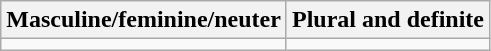<table class="wikitable">
<tr>
<th>Masculine/feminine/neuter</th>
<th>Plural and definite</th>
</tr>
<tr>
<td><strong></strong></td>
<td></td>
</tr>
</table>
